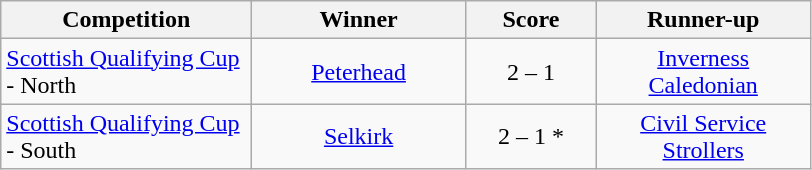<table class="wikitable" style="text-align: center;">
<tr>
<th width=160>Competition</th>
<th width=135>Winner</th>
<th width=80>Score</th>
<th width=135>Runner-up</th>
</tr>
<tr>
<td align=left><a href='#'>Scottish Qualifying Cup</a> - North</td>
<td><a href='#'>Peterhead</a></td>
<td>2 – 1</td>
<td><a href='#'>Inverness Caledonian</a></td>
</tr>
<tr>
<td align=left><a href='#'>Scottish Qualifying Cup</a> - South</td>
<td><a href='#'>Selkirk</a></td>
<td>2 – 1 * </td>
<td><a href='#'>Civil Service Strollers</a></td>
</tr>
</table>
